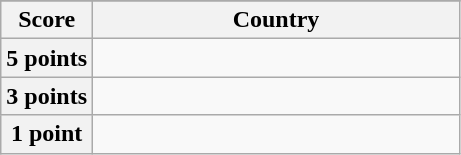<table class="wikitable">
<tr>
</tr>
<tr>
<th scope="col" width="20%">Score</th>
<th scope="col">Country</th>
</tr>
<tr>
<th scope="row">5 points</th>
<td></td>
</tr>
<tr>
<th scope="row">3 points</th>
<td></td>
</tr>
<tr>
<th scope="row">1 point</th>
<td></td>
</tr>
</table>
